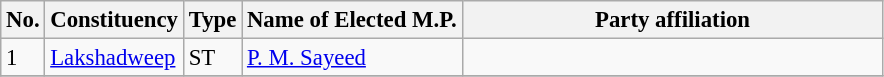<table class="wikitable" style="font-size:95%;">
<tr>
<th>No.</th>
<th>Constituency</th>
<th>Type</th>
<th>Name of Elected M.P.</th>
<th colspan="2" style="width:18em">Party affiliation</th>
</tr>
<tr>
<td>1</td>
<td><a href='#'>Lakshadweep</a></td>
<td>ST</td>
<td><a href='#'>P. M. Sayeed</a></td>
<td></td>
</tr>
<tr>
</tr>
</table>
